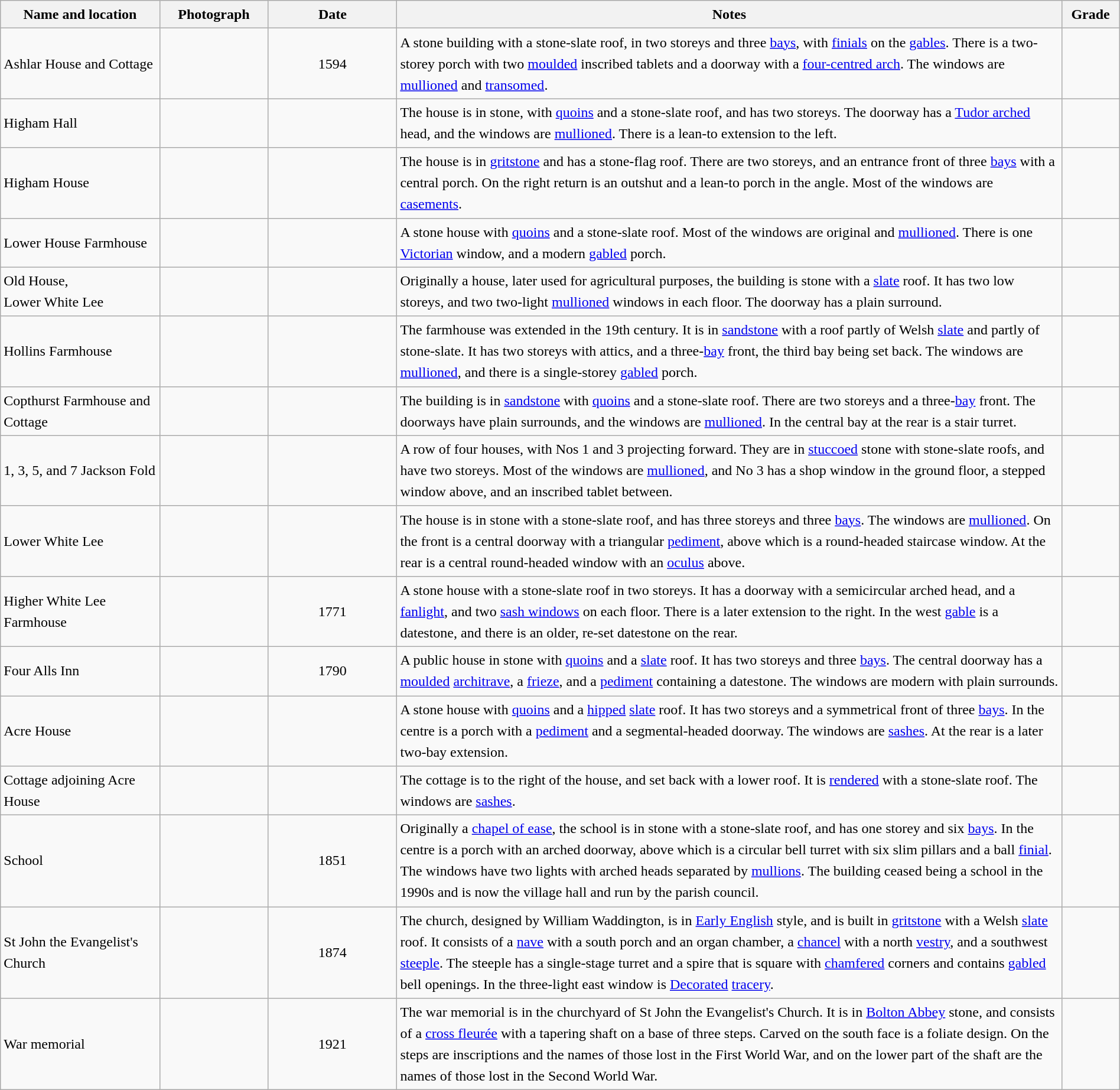<table class="wikitable sortable plainrowheaders" style="width:100%;border:0px;text-align:left;line-height:150%;">
<tr>
<th scope="col"  style="width:150px">Name and location</th>
<th scope="col"  style="width:100px" class="unsortable">Photograph</th>
<th scope="col"  style="width:120px">Date</th>
<th scope="col"  style="width:650px" class="unsortable">Notes</th>
<th scope="col"  style="width:50px">Grade</th>
</tr>
<tr>
<td>Ashlar House and Cottage<br><small></small></td>
<td></td>
<td align="center">1594</td>
<td>A stone building with a stone-slate roof, in two storeys and three <a href='#'>bays</a>, with <a href='#'>finials</a> on the <a href='#'>gables</a>.  There is a two-storey porch with two <a href='#'>moulded</a> inscribed tablets and a doorway with a <a href='#'>four-centred arch</a>.  The windows are <a href='#'>mullioned</a> and <a href='#'>transomed</a>.</td>
<td align="center" ></td>
</tr>
<tr>
<td>Higham Hall<br><small></small></td>
<td></td>
<td align="center"></td>
<td>The house is in stone, with <a href='#'>quoins</a> and a stone-slate roof, and has two storeys. The doorway has a <a href='#'>Tudor arched</a> head, and the windows are <a href='#'>mullioned</a>.  There is a lean-to extension to the left.</td>
<td align="center" ></td>
</tr>
<tr>
<td>Higham House<br><small></small></td>
<td></td>
<td align="center"></td>
<td>The house is in <a href='#'>gritstone</a> and has a stone-flag roof.  There are two storeys, and an entrance front of three <a href='#'>bays</a> with a central porch.  On the right return is an outshut and a lean-to porch in the angle.  Most of the windows are <a href='#'>casements</a>.</td>
<td align="center" ></td>
</tr>
<tr>
<td>Lower House Farmhouse<br><small></small></td>
<td></td>
<td align="center"></td>
<td>A stone house with <a href='#'>quoins</a> and a stone-slate roof.  Most of the windows are original and <a href='#'>mullioned</a>.  There is one <a href='#'>Victorian</a> window, and a modern <a href='#'>gabled</a> porch.</td>
<td align="center" ></td>
</tr>
<tr>
<td>Old House,<br>Lower White Lee<br><small></small></td>
<td></td>
<td align="center"></td>
<td>Originally a house, later used for agricultural purposes, the building is stone with a <a href='#'>slate</a> roof.  It has two low storeys, and two two-light <a href='#'>mullioned</a> windows in each floor.  The doorway has a plain surround.</td>
<td align="center" ></td>
</tr>
<tr>
<td>Hollins Farmhouse<br><small></small></td>
<td></td>
<td align="center"></td>
<td>The farmhouse was extended in the 19th century.  It is in <a href='#'>sandstone</a> with a roof partly of Welsh <a href='#'>slate</a> and partly of stone-slate.  It has two storeys with attics, and a three-<a href='#'>bay</a> front, the third bay being set back.  The windows are <a href='#'>mullioned</a>, and there is a single-storey <a href='#'>gabled</a> porch.</td>
<td align="center" ></td>
</tr>
<tr>
<td>Copthurst Farmhouse and Cottage<br><small></small></td>
<td></td>
<td align="center"></td>
<td>The building is in <a href='#'>sandstone</a> with <a href='#'>quoins</a> and a stone-slate roof.  There are two storeys and a three-<a href='#'>bay</a> front.  The doorways have plain surrounds, and the windows are <a href='#'>mullioned</a>.  In the central bay at the rear is a stair turret.</td>
<td align="center" ></td>
</tr>
<tr>
<td>1, 3, 5, and 7 Jackson Fold<br><small></small></td>
<td></td>
<td align="center"></td>
<td>A row of four houses, with Nos 1 and 3 projecting forward.  They are in <a href='#'>stuccoed</a> stone with stone-slate roofs, and have two storeys.  Most of the windows are <a href='#'>mullioned</a>, and No 3 has a shop window in the ground floor, a stepped window above, and an inscribed tablet between.</td>
<td align="center" ></td>
</tr>
<tr>
<td>Lower White Lee<br><small></small></td>
<td></td>
<td align="center"></td>
<td>The house is in stone with a stone-slate roof, and has three storeys and three <a href='#'>bays</a>.  The windows are <a href='#'>mullioned</a>.  On the front is a central doorway with a triangular <a href='#'>pediment</a>, above which is a round-headed staircase window.  At the rear is a central round-headed window with an <a href='#'>oculus</a> above.</td>
<td align="center" ></td>
</tr>
<tr>
<td>Higher White Lee Farmhouse<br><small></small></td>
<td></td>
<td align="center">1771</td>
<td>A stone house with a stone-slate roof in two storeys.  It has a doorway with a semicircular arched head, and a <a href='#'>fanlight</a>, and two <a href='#'>sash windows</a> on each floor.  There is a later extension to the right.  In the west <a href='#'>gable</a> is a datestone, and there is an older, re-set datestone on the rear.</td>
<td align="center" ></td>
</tr>
<tr>
<td>Four Alls Inn<br><small></small></td>
<td></td>
<td align="center">1790</td>
<td>A public house in stone with <a href='#'>quoins</a> and a <a href='#'>slate</a> roof.  It has two storeys and three <a href='#'>bays</a>. The central doorway has a <a href='#'>moulded</a> <a href='#'>architrave</a>, a <a href='#'>frieze</a>, and a <a href='#'>pediment</a> containing a datestone.  The windows are modern with plain surrounds.</td>
<td align="center" ></td>
</tr>
<tr>
<td>Acre House<br><small></small></td>
<td></td>
<td align="center"></td>
<td>A stone house with <a href='#'>quoins</a> and a <a href='#'>hipped</a> <a href='#'>slate</a> roof.  It has two storeys and a symmetrical front of three <a href='#'>bays</a>.  In the centre is a porch with a <a href='#'>pediment</a> and a segmental-headed doorway.  The windows are <a href='#'>sashes</a>.  At the rear is a later two-bay extension.</td>
<td align="center" ></td>
</tr>
<tr>
<td>Cottage adjoining Acre House<br><small></small></td>
<td></td>
<td align="center"></td>
<td>The cottage is to the right of the house, and set back with a lower roof.  It is <a href='#'>rendered</a> with a stone-slate roof.  The windows are <a href='#'>sashes</a>.</td>
<td align="center" ></td>
</tr>
<tr>
<td>School<br><small></small></td>
<td></td>
<td align="center">1851</td>
<td>Originally a <a href='#'>chapel of ease</a>, the school is in stone with a stone-slate roof, and has one storey and six <a href='#'>bays</a>.  In the centre is a porch with an arched doorway, above which is a circular bell turret with six slim pillars and a ball <a href='#'>finial</a>.  The windows have two lights with arched heads separated by <a href='#'>mullions</a>. The building ceased being a school in the 1990s and is now the village hall and run by the parish council.</td>
<td align="center" ></td>
</tr>
<tr>
<td>St John the Evangelist's Church<br><small></small></td>
<td></td>
<td align="center">1874</td>
<td>The church, designed by William Waddington, is in <a href='#'>Early English</a> style, and is built in <a href='#'>gritstone</a> with a Welsh <a href='#'>slate</a> roof.  It consists of a <a href='#'>nave</a> with a south porch and an organ chamber, a <a href='#'>chancel</a> with a north <a href='#'>vestry</a>, and a southwest <a href='#'>steeple</a>.  The steeple has a single-stage turret and a spire that is square with <a href='#'>chamfered</a> corners and contains <a href='#'>gabled</a> bell openings.  In the three-light east window is <a href='#'>Decorated</a> <a href='#'>tracery</a>.</td>
<td align="center" ></td>
</tr>
<tr>
<td>War memorial<br><small></small></td>
<td></td>
<td align="center">1921</td>
<td>The war memorial is in the churchyard of St John the Evangelist's Church.  It is in <a href='#'>Bolton Abbey</a> stone, and consists of a <a href='#'>cross fleurée</a> with a tapering shaft on a base of three steps.  Carved on the south face is a foliate design.  On the steps are inscriptions and the names of those lost in the First World War, and on the lower part of the shaft are the names of those lost in the Second World War.</td>
<td align="center" ></td>
</tr>
<tr>
</tr>
</table>
